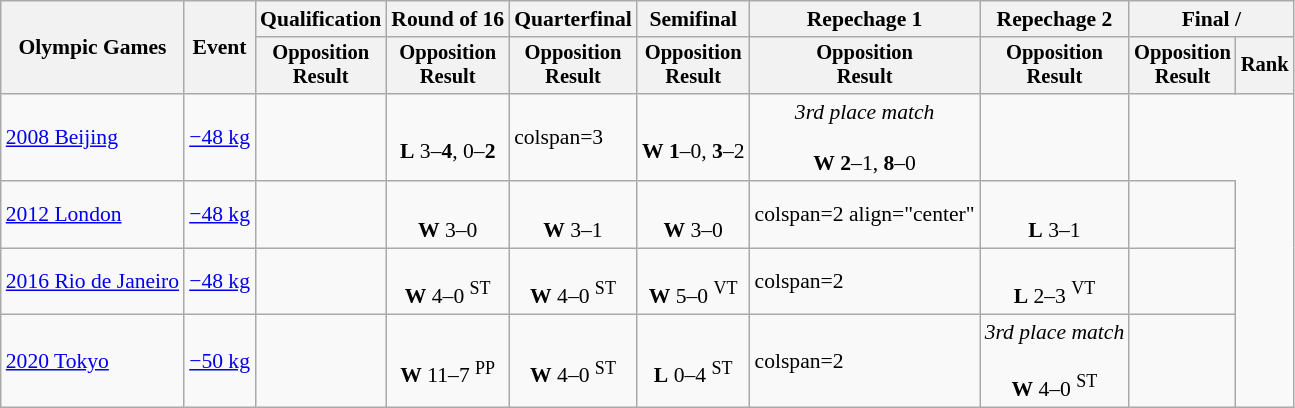<table class="wikitable" style="text-align:left; font-size:90%">
<tr>
<th rowspan="2">Olympic Games</th>
<th rowspan="2">Event</th>
<th>Qualification</th>
<th>Round of 16</th>
<th>Quarterfinal</th>
<th>Semifinal</th>
<th>Repechage 1</th>
<th>Repechage 2</th>
<th colspan=2>Final / </th>
</tr>
<tr style="font-size: 95%">
<th>Opposition<br>Result</th>
<th>Opposition<br>Result</th>
<th>Opposition<br>Result</th>
<th>Opposition<br>Result</th>
<th>Opposition<br>Result</th>
<th>Opposition<br>Result</th>
<th>Opposition<br>Result</th>
<th>Rank</th>
</tr>
<tr>
<td><a href='#'>2008 Beijing</a></td>
<td><a href='#'>−48 kg</a></td>
<td></td>
<td align=center><br><strong>L</strong> 3–<strong>4</strong>, 0–<strong>2</strong></td>
<td>colspan=3 </td>
<td align=center><br><strong>W</strong> <strong>1</strong>–0, <strong>3</strong>–2</td>
<td align=center><em>3rd place match</em><br><br><strong>W</strong> <strong>2</strong>–1, <strong>8</strong>–0</td>
<td align=center></td>
</tr>
<tr>
<td><a href='#'>2012 London</a></td>
<td><a href='#'>−48 kg</a></td>
<td></td>
<td align=center><br><strong>W</strong> 3–0 <sup></sup></td>
<td align=center><br><strong>W</strong> 3–1 <sup></sup></td>
<td align=center><br><strong>W</strong> 3–0 <sup></sup></td>
<td>colspan=2 align="center" </td>
<td align=center><br><strong>L</strong> 3–1 <sup></sup></td>
<td align=center></td>
</tr>
<tr>
<td><a href='#'>2016 Rio de Janeiro</a></td>
<td><a href='#'>−48 kg</a></td>
<td></td>
<td align=center><br><strong>W</strong> 4–0 <sup>ST</sup></td>
<td align=center><br><strong>W</strong> 4–0 <sup>ST</sup></td>
<td align=center><br><strong>W</strong> 5–0 <sup>VT</sup></td>
<td>colspan=2 </td>
<td align=center><br><strong>L</strong> 2–3 <sup>VT</sup></td>
<td align=center></td>
</tr>
<tr>
<td><a href='#'>2020 Tokyo</a></td>
<td><a href='#'>−50 kg</a></td>
<td></td>
<td align=center><br><strong>W</strong> 11–7 <sup>PP</sup></td>
<td align=center><br><strong>W</strong> 4–0 <sup>ST</sup></td>
<td align=center><br><strong>L</strong> 0–4 <sup>ST</sup></td>
<td>colspan=2 </td>
<td align=center><em>3rd place match</em><br><br><strong>W</strong> 4–0 <sup>ST</sup></td>
<td align=center></td>
</tr>
</table>
